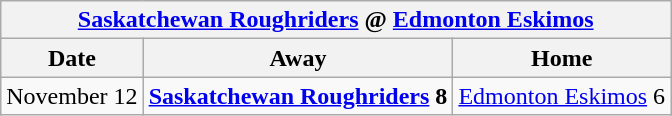<table class="wikitable">
<tr>
<th colspan="3"><a href='#'>Saskatchewan Roughriders</a> @ <a href='#'>Edmonton Eskimos</a></th>
</tr>
<tr>
<th>Date</th>
<th>Away</th>
<th>Home</th>
</tr>
<tr>
<td>November 12</td>
<td><strong><a href='#'>Saskatchewan Roughriders</a> 8</strong></td>
<td><a href='#'>Edmonton Eskimos</a> 6</td>
</tr>
</table>
